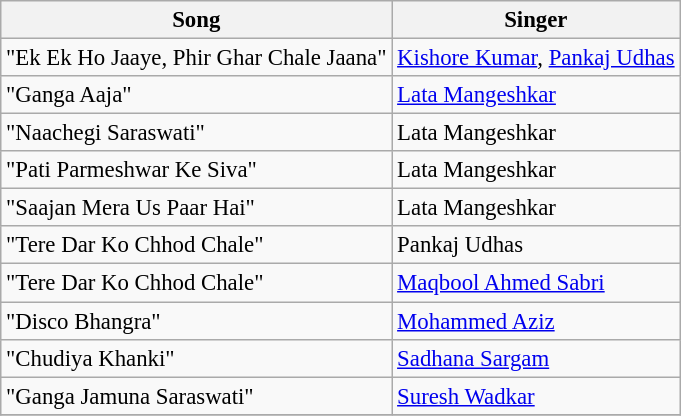<table class="wikitable" style="font-size:95%">
<tr>
<th>Song</th>
<th>Singer</th>
</tr>
<tr>
<td>"Ek Ek Ho Jaaye, Phir Ghar Chale Jaana"</td>
<td><a href='#'>Kishore Kumar</a>, <a href='#'>Pankaj Udhas</a></td>
</tr>
<tr>
<td>"Ganga Aaja"</td>
<td><a href='#'>Lata Mangeshkar</a></td>
</tr>
<tr>
<td>"Naachegi Saraswati"</td>
<td>Lata Mangeshkar</td>
</tr>
<tr>
<td>"Pati Parmeshwar Ke Siva"</td>
<td>Lata Mangeshkar</td>
</tr>
<tr>
<td>"Saajan Mera Us Paar Hai"</td>
<td>Lata Mangeshkar</td>
</tr>
<tr>
<td>"Tere Dar Ko Chhod Chale"</td>
<td>Pankaj Udhas</td>
</tr>
<tr>
<td>"Tere Dar Ko Chhod Chale"</td>
<td><a href='#'>Maqbool Ahmed Sabri</a></td>
</tr>
<tr>
<td>"Disco Bhangra"</td>
<td><a href='#'>Mohammed Aziz</a></td>
</tr>
<tr>
<td>"Chudiya Khanki"</td>
<td><a href='#'>Sadhana Sargam</a></td>
</tr>
<tr>
<td>"Ganga Jamuna Saraswati"</td>
<td><a href='#'>Suresh Wadkar</a></td>
</tr>
<tr>
</tr>
</table>
